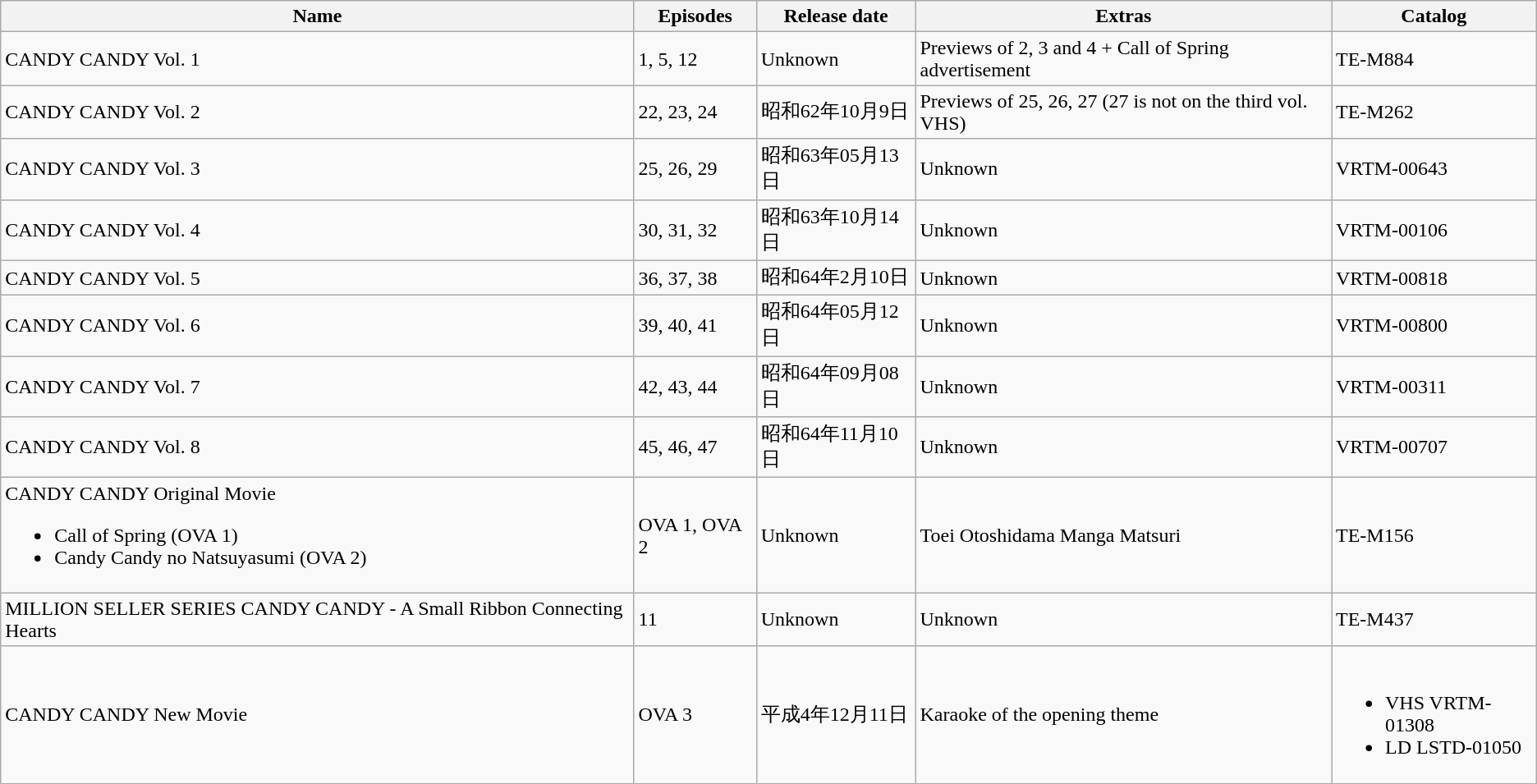<table class="wikitable">
<tr>
<th>Name</th>
<th>Episodes</th>
<th>Release date</th>
<th>Extras</th>
<th>Catalog</th>
</tr>
<tr>
<td>CANDY CANDY Vol. 1</td>
<td>1, 5, 12</td>
<td>Unknown</td>
<td>Previews of 2, 3 and 4 + Call of Spring advertisement</td>
<td>TE-M884</td>
</tr>
<tr>
<td>CANDY CANDY Vol. 2</td>
<td>22, 23, 24</td>
<td>昭和62年10月9日</td>
<td>Previews of 25, 26, 27 (27 is not on the third vol. VHS)</td>
<td>TE-M262</td>
</tr>
<tr>
<td>CANDY CANDY Vol. 3</td>
<td>25, 26, 29</td>
<td>昭和63年05月13日</td>
<td>Unknown</td>
<td>VRTM-00643</td>
</tr>
<tr>
<td>CANDY CANDY Vol. 4</td>
<td>30, 31, 32</td>
<td>昭和63年10月14日</td>
<td>Unknown</td>
<td>VRTM-00106</td>
</tr>
<tr>
<td>CANDY CANDY Vol. 5</td>
<td>36, 37, 38</td>
<td>昭和64年2月10日</td>
<td>Unknown</td>
<td>VRTM-00818</td>
</tr>
<tr>
<td>CANDY CANDY Vol. 6</td>
<td>39, 40, 41</td>
<td>昭和64年05月12日</td>
<td>Unknown</td>
<td>VRTM-00800</td>
</tr>
<tr>
<td>CANDY CANDY Vol. 7</td>
<td>42, 43, 44</td>
<td>昭和64年09月08日</td>
<td>Unknown</td>
<td>VRTM-00311</td>
</tr>
<tr>
<td>CANDY CANDY Vol. 8</td>
<td>45, 46, 47</td>
<td>昭和64年11月10日</td>
<td>Unknown</td>
<td>VRTM-00707</td>
</tr>
<tr>
<td>CANDY CANDY Original Movie<br><ul><li>Call of Spring (OVA 1)</li><li>Candy Candy no Natsuyasumi (OVA 2)</li></ul></td>
<td>OVA 1, OVA 2</td>
<td>Unknown</td>
<td>Toei Otoshidama Manga Matsuri</td>
<td>TE-M156</td>
</tr>
<tr>
<td>MILLION SELLER SERIES CANDY CANDY - A Small Ribbon Connecting Hearts</td>
<td>11</td>
<td>Unknown</td>
<td>Unknown</td>
<td>TE-M437</td>
</tr>
<tr>
<td>CANDY CANDY New Movie</td>
<td>OVA 3</td>
<td>平成4年12月11日</td>
<td>Karaoke of the opening theme</td>
<td><br><ul><li>VHS VRTM-01308</li><li>LD LSTD-01050</li></ul></td>
</tr>
</table>
